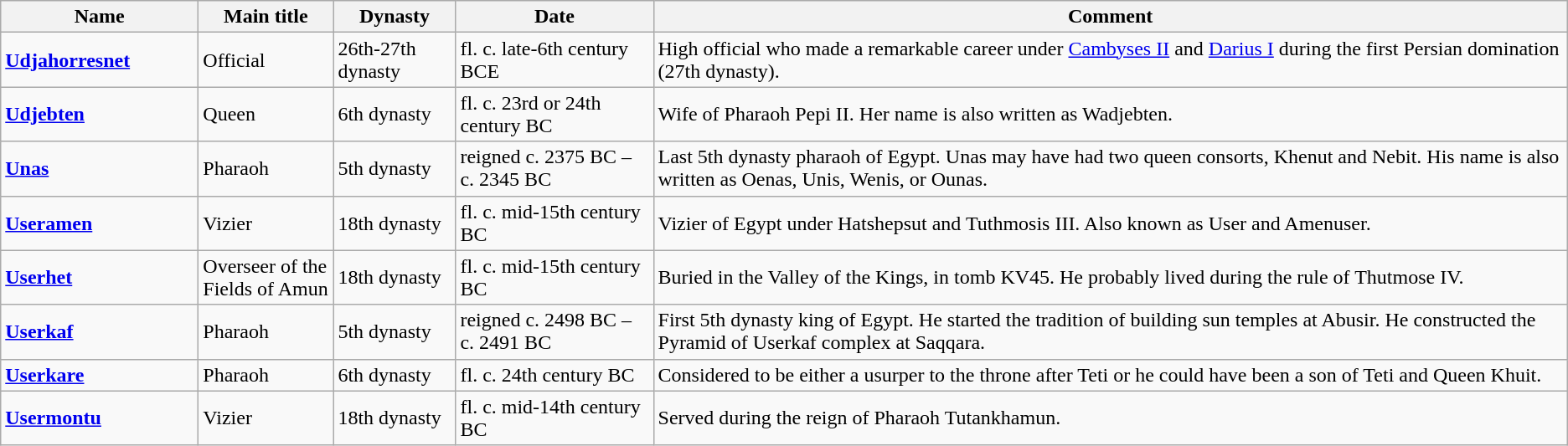<table class="wikitable sortable" align="center">
<tr>
<th style="width: 150px;">Name</th>
<th style="width: 100px;">Main title</th>
<th style="width: 90px;">Dynasty</th>
<th align="center" style="width: 150px;">Date</th>
<th>Comment</th>
</tr>
<tr>
<td><strong><a href='#'>Udjahorresnet</a></strong></td>
<td>Official</td>
<td>26th-27th dynasty</td>
<td>fl. c. late-6th century BCE</td>
<td>High official who made a remarkable career under <a href='#'>Cambyses II</a> and <a href='#'>Darius I</a> during the first Persian domination (27th dynasty).</td>
</tr>
<tr>
<td><strong><a href='#'>Udjebten</a></strong></td>
<td>Queen</td>
<td>6th dynasty</td>
<td>fl. c. 23rd or 24th century BC</td>
<td>Wife of Pharaoh Pepi II. Her name is also written as Wadjebten.</td>
</tr>
<tr>
<td><strong><a href='#'>Unas</a></strong></td>
<td>Pharaoh</td>
<td>5th dynasty</td>
<td>reigned c. 2375 BC – c. 2345 BC</td>
<td>Last 5th dynasty pharaoh of Egypt. Unas may have had two queen consorts, Khenut and Nebit. His name is also written as Oenas, Unis, Wenis, or Ounas.</td>
</tr>
<tr>
<td><strong><a href='#'>Useramen</a></strong></td>
<td>Vizier</td>
<td>18th dynasty</td>
<td>fl. c. mid-15th century BC</td>
<td>Vizier of Egypt under Hatshepsut and Tuthmosis III. Also known as User and Amenuser.</td>
</tr>
<tr>
<td><strong><a href='#'>Userhet</a></strong></td>
<td>Overseer of the Fields of Amun</td>
<td>18th dynasty</td>
<td>fl. c. mid-15th century BC</td>
<td>Buried in the Valley of the Kings, in tomb KV45. He probably lived during the rule of Thutmose IV.</td>
</tr>
<tr>
<td><strong><a href='#'>Userkaf</a></strong></td>
<td>Pharaoh</td>
<td>5th dynasty</td>
<td>reigned c. 2498 BC – c. 2491 BC</td>
<td>First 5th dynasty king of Egypt. He started the tradition of building sun temples at Abusir. He constructed the Pyramid of Userkaf complex at Saqqara.</td>
</tr>
<tr>
<td><strong><a href='#'>Userkare</a></strong></td>
<td>Pharaoh</td>
<td>6th dynasty</td>
<td>fl. c. 24th century BC</td>
<td>Considered to be either a usurper to the throne after Teti or he could have been a son of Teti and Queen Khuit.</td>
</tr>
<tr>
<td><strong><a href='#'>Usermontu</a></strong></td>
<td>Vizier</td>
<td>18th dynasty</td>
<td>fl. c. mid-14th century BC</td>
<td>Served during the reign of Pharaoh Tutankhamun.</td>
</tr>
</table>
